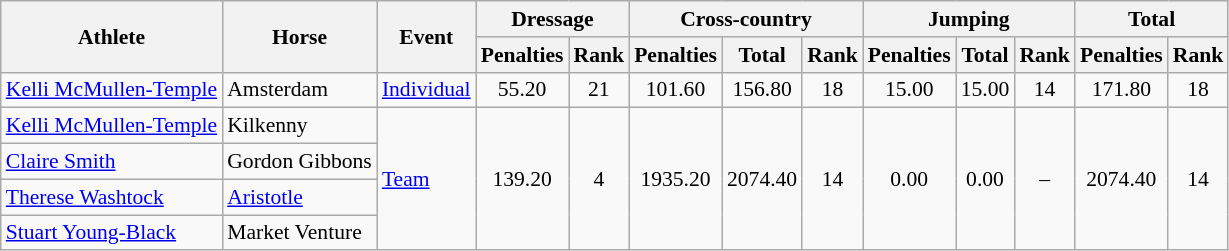<table class=wikitable style="font-size:90%">
<tr>
<th rowspan=2>Athlete</th>
<th rowspan=2>Horse</th>
<th rowspan=2>Event</th>
<th colspan="2">Dressage</th>
<th colspan="3">Cross-country</th>
<th colspan="3">Jumping</th>
<th colspan="2">Total</th>
</tr>
<tr>
<th>Penalties</th>
<th>Rank</th>
<th>Penalties</th>
<th>Total</th>
<th>Rank</th>
<th>Penalties</th>
<th>Total</th>
<th>Rank</th>
<th>Penalties</th>
<th>Rank</th>
</tr>
<tr align=center>
<td align=left><a href='#'>Kelli McMullen-Temple</a></td>
<td align=left>Amsterdam</td>
<td align=left><a href='#'>Individual</a></td>
<td>55.20</td>
<td>21</td>
<td>101.60</td>
<td>156.80</td>
<td>18</td>
<td>15.00</td>
<td>15.00</td>
<td>14</td>
<td>171.80</td>
<td>18</td>
</tr>
<tr align=center>
<td align=left><a href='#'>Kelli McMullen-Temple</a></td>
<td align=left>Kilkenny</td>
<td align=left rowspan=4><a href='#'>Team</a></td>
<td rowspan=4>139.20</td>
<td rowspan=4>4</td>
<td rowspan=4>1935.20</td>
<td rowspan=4>2074.40</td>
<td rowspan=4>14</td>
<td rowspan=4>0.00</td>
<td rowspan=4>0.00</td>
<td rowspan=4>–</td>
<td rowspan=4>2074.40</td>
<td rowspan=4>14</td>
</tr>
<tr align=center>
<td align=left><a href='#'>Claire Smith</a></td>
<td align=left>Gordon Gibbons</td>
</tr>
<tr align=center>
<td align=left><a href='#'>Therese Washtock</a></td>
<td align=left><a href='#'>Aristotle</a></td>
</tr>
<tr align=center>
<td align=left><a href='#'>Stuart Young-Black</a></td>
<td align=left>Market Venture</td>
</tr>
</table>
